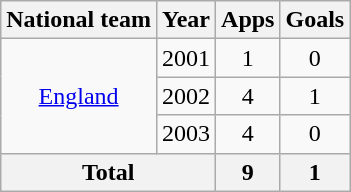<table class="wikitable" style="text-align: center;">
<tr>
<th>National team</th>
<th>Year</th>
<th>Apps</th>
<th>Goals</th>
</tr>
<tr>
<td rowspan="3"><a href='#'>England</a></td>
<td>2001</td>
<td>1</td>
<td>0</td>
</tr>
<tr>
<td>2002</td>
<td>4</td>
<td>1</td>
</tr>
<tr>
<td>2003</td>
<td>4</td>
<td>0</td>
</tr>
<tr>
<th colspan="2">Total</th>
<th>9</th>
<th>1</th>
</tr>
</table>
